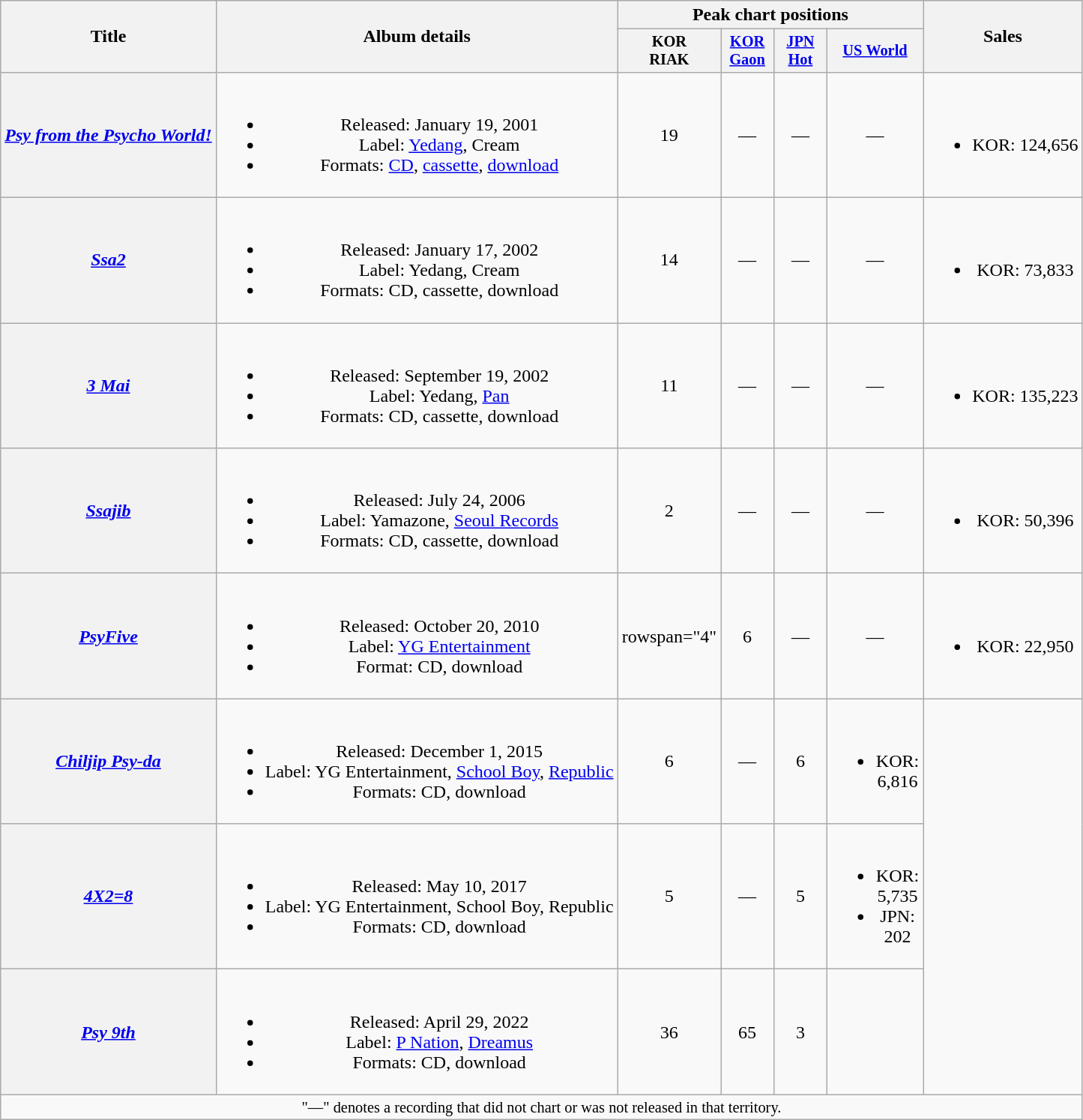<table class="wikitable plainrowheaders" style="text-align:center;">
<tr>
<th scope="col" rowspan="2">Title</th>
<th scope="col" rowspan="2">Album details</th>
<th colspan="4">Peak chart positions</th>
<th scope="col" rowspan="2">Sales</th>
</tr>
<tr>
<th scope="col" style="width:3em;font-size:85%;">KOR<br>RIAK<br></th>
<th scope="col" style="width:3em;font-size:85%;"><a href='#'>KOR<br>Gaon</a><br></th>
<th scope="col" style="width:3em;font-size:85%;"><a href='#'>JPN<br>Hot</a><br></th>
<th scope="col" style="width:3em;font-size:85%;"><a href='#'>US World</a><br></th>
</tr>
<tr>
<th scope="row"><em><a href='#'>Psy from the Psycho World!</a></em></th>
<td><br><ul><li>Released: January 19, 2001</li><li>Label: <a href='#'>Yedang</a>, Cream</li><li>Formats: <a href='#'>CD</a>, <a href='#'>cassette</a>, <a href='#'>download</a></li></ul></td>
<td>19</td>
<td>—</td>
<td>—</td>
<td>—</td>
<td><br><ul><li>KOR: 124,656</li></ul></td>
</tr>
<tr>
<th scope="row"><em><a href='#'>Ssa2</a></em></th>
<td><br><ul><li>Released: January 17, 2002</li><li>Label: Yedang, Cream</li><li>Formats: CD, cassette, download</li></ul></td>
<td>14</td>
<td>—</td>
<td>—</td>
<td>—</td>
<td><br><ul><li>KOR: 73,833</li></ul></td>
</tr>
<tr>
<th scope="row"><em><a href='#'>3 Mai</a></em></th>
<td><br><ul><li>Released: September 19, 2002</li><li>Label: Yedang, <a href='#'>Pan</a></li><li>Formats: CD, cassette, download</li></ul></td>
<td>11</td>
<td>—</td>
<td>—</td>
<td>—</td>
<td><br><ul><li>KOR: 135,223</li></ul></td>
</tr>
<tr>
<th scope="row"><em><a href='#'>Ssajib</a></em></th>
<td><br><ul><li>Released: July 24, 2006</li><li>Label: Yamazone, <a href='#'>Seoul Records</a></li><li>Formats: CD, cassette, download</li></ul></td>
<td>2</td>
<td>—</td>
<td>—</td>
<td>—</td>
<td><br><ul><li>KOR: 50,396</li></ul></td>
</tr>
<tr>
<th scope="row"><em><a href='#'>PsyFive</a></em></th>
<td><br><ul><li>Released: October 20, 2010</li><li>Label: <a href='#'>YG Entertainment</a></li><li>Format: CD, download</li></ul></td>
<td>rowspan="4" </td>
<td>6</td>
<td>—</td>
<td>—</td>
<td><br><ul><li>KOR: 22,950</li></ul></td>
</tr>
<tr>
<th scope="row"><em><a href='#'>Chiljip Psy-da</a></em></th>
<td><br><ul><li>Released: December 1, 2015</li><li>Label: YG Entertainment, <a href='#'>School Boy</a>, <a href='#'>Republic</a></li><li>Formats: CD, download</li></ul></td>
<td>6</td>
<td>—</td>
<td>6</td>
<td><br><ul><li>KOR: 6,816</li></ul></td>
</tr>
<tr>
<th scope="row"><em><a href='#'>4X2=8</a></em></th>
<td><br><ul><li>Released: May 10, 2017</li><li>Label: YG Entertainment, School Boy, Republic</li><li>Formats: CD, download</li></ul></td>
<td>5</td>
<td>—</td>
<td>5</td>
<td><br><ul><li>KOR: 5,735</li><li>JPN: 202</li></ul></td>
</tr>
<tr>
<th scope="row"><em><a href='#'>Psy 9th</a></em></th>
<td><br><ul><li>Released: April 29, 2022</li><li>Label: <a href='#'>P Nation</a>, <a href='#'>Dreamus</a></li><li>Formats: CD, download</li></ul></td>
<td>36</td>
<td>65</td>
<td>3</td>
<td></td>
</tr>
<tr>
<td colspan="7" style="font-size:85%">"—" denotes a recording that did not chart or was not released in that territory.</td>
</tr>
</table>
